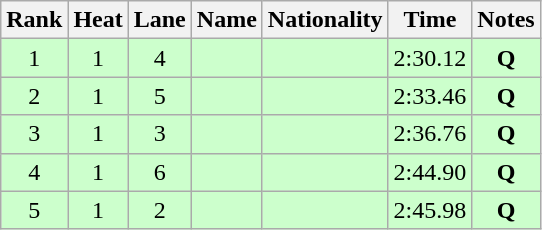<table class="wikitable sortable" style="text-align:center">
<tr>
<th>Rank</th>
<th>Heat</th>
<th>Lane</th>
<th>Name</th>
<th>Nationality</th>
<th>Time</th>
<th>Notes</th>
</tr>
<tr bgcolor=ccffcc>
<td>1</td>
<td>1</td>
<td>4</td>
<td align=left></td>
<td align=left></td>
<td>2:30.12</td>
<td><strong>Q</strong></td>
</tr>
<tr bgcolor=ccffcc>
<td>2</td>
<td>1</td>
<td>5</td>
<td align=left></td>
<td align=left></td>
<td>2:33.46</td>
<td><strong>Q</strong></td>
</tr>
<tr bgcolor=ccffcc>
<td>3</td>
<td>1</td>
<td>3</td>
<td align=left></td>
<td align=left></td>
<td>2:36.76</td>
<td><strong>Q</strong></td>
</tr>
<tr bgcolor=ccffcc>
<td>4</td>
<td>1</td>
<td>6</td>
<td align=left></td>
<td align=left></td>
<td>2:44.90</td>
<td><strong>Q</strong></td>
</tr>
<tr bgcolor=ccffcc>
<td>5</td>
<td>1</td>
<td>2</td>
<td align=left></td>
<td align=left></td>
<td>2:45.98</td>
<td><strong>Q</strong></td>
</tr>
</table>
